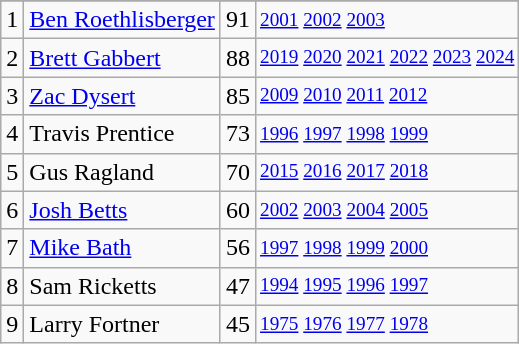<table class="wikitable">
<tr>
</tr>
<tr>
<td>1</td>
<td><a href='#'>Ben Roethlisberger</a></td>
<td><abbr>91</abbr></td>
<td style="font-size:80%;"><a href='#'>2001</a> <a href='#'>2002</a> <a href='#'>2003</a></td>
</tr>
<tr>
<td>2</td>
<td><a href='#'>Brett Gabbert</a></td>
<td><abbr>88</abbr></td>
<td style="font-size:80%;"><a href='#'>2019</a> <a href='#'>2020</a> <a href='#'>2021</a> <a href='#'>2022</a> <a href='#'>2023</a> <a href='#'>2024</a></td>
</tr>
<tr>
<td>3</td>
<td><a href='#'>Zac Dysert</a></td>
<td><abbr>85</abbr></td>
<td style="font-size:80%;"><a href='#'>2009</a> <a href='#'>2010</a> <a href='#'>2011</a> <a href='#'>2012</a></td>
</tr>
<tr>
<td>4</td>
<td>Travis Prentice</td>
<td><abbr>73</abbr></td>
<td style="font-size:80%;"><a href='#'>1996</a> <a href='#'>1997</a> <a href='#'>1998</a> <a href='#'>1999</a></td>
</tr>
<tr>
<td>5</td>
<td>Gus Ragland</td>
<td><abbr>70</abbr></td>
<td style="font-size:80%;"><a href='#'>2015</a> <a href='#'>2016</a> <a href='#'>2017</a> <a href='#'>2018</a></td>
</tr>
<tr>
<td>6</td>
<td><a href='#'>Josh Betts</a></td>
<td><abbr>60</abbr></td>
<td style="font-size:80%;"><a href='#'>2002</a> <a href='#'>2003</a> <a href='#'>2004</a> <a href='#'>2005</a></td>
</tr>
<tr>
<td>7</td>
<td><a href='#'>Mike Bath</a></td>
<td><abbr>56</abbr></td>
<td style="font-size:80%;"><a href='#'>1997</a> <a href='#'>1998</a> <a href='#'>1999</a> <a href='#'>2000</a></td>
</tr>
<tr>
<td>8</td>
<td>Sam Ricketts</td>
<td><abbr>47</abbr></td>
<td style="font-size:80%;"><a href='#'>1994</a> <a href='#'>1995</a> <a href='#'>1996</a> <a href='#'>1997</a></td>
</tr>
<tr>
<td>9</td>
<td>Larry Fortner</td>
<td><abbr>45</abbr></td>
<td style="font-size:80%;"><a href='#'>1975</a> <a href='#'>1976</a> <a href='#'>1977</a> <a href='#'>1978</a></td>
</tr>
</table>
